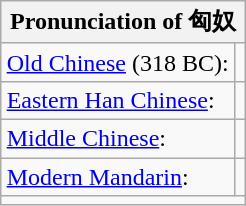<table class="wikitable" style="float: right; margin: 10px;">
<tr>
<th colspan="2">Pronunciation of 匈奴</th>
</tr>
<tr>
<td><a href='#'>Old Chinese</a> (318 BC):</td>
<td></td>
</tr>
<tr>
<td><a href='#'>Eastern Han Chinese</a>:</td>
<td></td>
</tr>
<tr>
<td><a href='#'>Middle Chinese</a>:</td>
<td></td>
</tr>
<tr>
<td><a href='#'>Modern Mandarin</a>:</td>
<td></td>
</tr>
<tr>
<td colspan=2 style= "font-size: 80%;"></td>
</tr>
</table>
